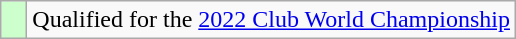<table class="wikitable" style="text-align:left">
<tr>
<td width=10px bgcolor=#ccffcc></td>
<td>Qualified for the <a href='#'>2022 Club World Championship</a></td>
</tr>
</table>
